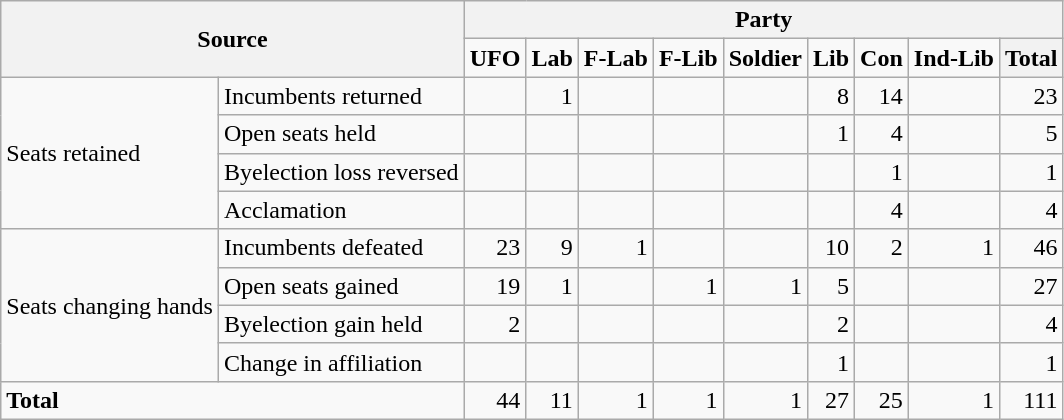<table class="wikitable" style="text-align:right;">
<tr>
<th colspan="2" rowspan="2">Source</th>
<th colspan="9">Party</th>
</tr>
<tr>
<td><strong>UFO</strong></td>
<td><strong>Lab</strong></td>
<td><strong>F-Lab</strong></td>
<td><strong>F-Lib</strong></td>
<td><strong>Soldier</strong></td>
<td><strong>Lib</strong></td>
<td><strong>Con</strong></td>
<td><strong>Ind-Lib</strong></td>
<th>Total</th>
</tr>
<tr>
<td rowspan="4" style="text-align:left;">Seats retained</td>
<td style="text-align:left;">Incumbents returned</td>
<td></td>
<td>1</td>
<td></td>
<td></td>
<td></td>
<td>8</td>
<td>14</td>
<td></td>
<td>23</td>
</tr>
<tr>
<td style="text-align:left;">Open seats held</td>
<td></td>
<td></td>
<td></td>
<td></td>
<td></td>
<td>1</td>
<td>4</td>
<td></td>
<td>5</td>
</tr>
<tr>
<td style="text-align:left;">Byelection loss reversed</td>
<td></td>
<td></td>
<td></td>
<td></td>
<td></td>
<td></td>
<td>1</td>
<td></td>
<td>1</td>
</tr>
<tr>
<td style="text-align:left;">Acclamation</td>
<td></td>
<td></td>
<td></td>
<td></td>
<td></td>
<td></td>
<td>4</td>
<td></td>
<td>4</td>
</tr>
<tr>
<td rowspan="4" style="text-align:left;">Seats changing hands</td>
<td style="text-align:left;">Incumbents defeated</td>
<td>23</td>
<td>9</td>
<td>1</td>
<td></td>
<td></td>
<td>10</td>
<td>2</td>
<td>1</td>
<td>46</td>
</tr>
<tr>
<td style="text-align:left;">Open seats gained</td>
<td>19</td>
<td>1</td>
<td></td>
<td>1</td>
<td>1</td>
<td>5</td>
<td></td>
<td></td>
<td>27</td>
</tr>
<tr>
<td style="text-align:left;">Byelection gain held</td>
<td>2</td>
<td></td>
<td></td>
<td></td>
<td></td>
<td>2</td>
<td></td>
<td></td>
<td>4</td>
</tr>
<tr>
<td style="text-align:left;">Change in affiliation</td>
<td></td>
<td></td>
<td></td>
<td></td>
<td></td>
<td>1</td>
<td></td>
<td></td>
<td>1</td>
</tr>
<tr>
<td colspan="2" style="text-align:left;"><strong>Total</strong></td>
<td>44</td>
<td>11</td>
<td>1</td>
<td>1</td>
<td>1</td>
<td>27</td>
<td>25</td>
<td>1</td>
<td>111</td>
</tr>
</table>
